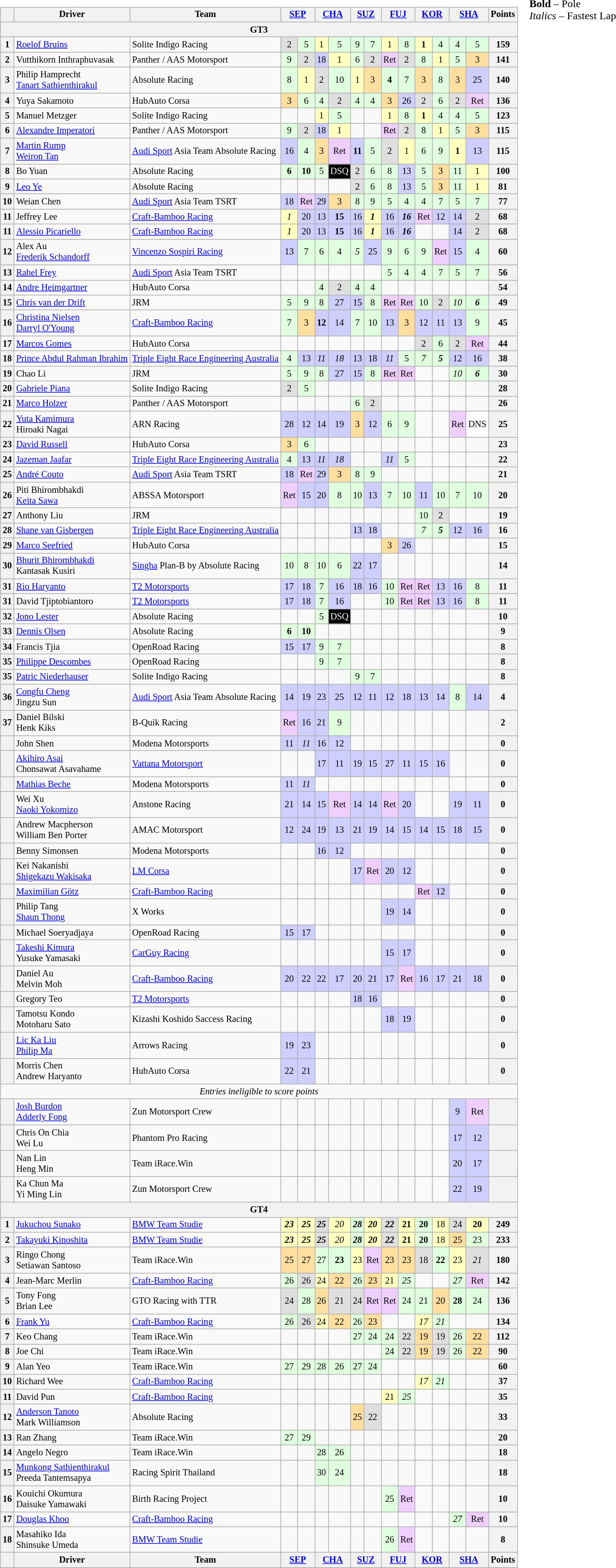<table>
<tr>
<td valign="top"><br><table class="wikitable" style="font-size: 85%; text-align:center;">
<tr>
<th></th>
<th>Driver</th>
<th>Team</th>
<th colspan=2><a href='#'>SEP</a><br></th>
<th colspan=2><a href='#'>CHA</a><br></th>
<th colspan=2><a href='#'>SUZ</a><br></th>
<th colspan=2><a href='#'>FUJ</a><br></th>
<th colspan=2><a href='#'>KOR</a><br></th>
<th colspan=2><a href='#'>SHA</a><br></th>
<th>Points</th>
</tr>
<tr>
<th colspan=16>GT3</th>
</tr>
<tr>
<th>1</th>
<td align=left> <a href='#'>Roelof Bruins</a></td>
<td align=left> Solite Indigo Racing</td>
<td style="background:#DFDFDF;">2</td>
<td style="background:#DFFFDF;">5</td>
<td style="background:#FFFFBF;">1</td>
<td style="background:#DFFFDF;">5</td>
<td style="background:#DFFFDF;">9</td>
<td style="background:#DFFFDF;">7</td>
<td style="background:#FFFFBF;">1</td>
<td style="background:#DFFFDF;">8</td>
<td style="background:#FFFFBF;"><strong>1</strong></td>
<td style="background:#DFFFDF;">4</td>
<td style="background:#DFFFDF;">4</td>
<td style="background:#DFFFDF;">5</td>
<th>159</th>
</tr>
<tr>
<th>2</th>
<td align=left> Vutthikorn Inthraphuvasak</td>
<td align=left> Panther / AAS Motorsport</td>
<td style="background:#DFFFDF;">9</td>
<td style="background:#DFDFDF;">2</td>
<td style="background:#CFCFFF;">18</td>
<td style="background:#FFFFBF;">1</td>
<td style="background:#DFFFDF;">6</td>
<td style="background:#DFDFDF;">2</td>
<td style="background:#EFCFFF;">Ret</td>
<td style="background:#DFDFDF;">2</td>
<td style="background:#DFFFDF;">8</td>
<td style="background:#FFFFBF;">1</td>
<td style="background:#DFFFDF;">5</td>
<td style="background:#FFDF9F;">3</td>
<th>141</th>
</tr>
<tr>
<th>3</th>
<td align=left> Philip Hamprecht<br> <a href='#'>Tanart Sathienthirakul</a></td>
<td align=left> Absolute Racing</td>
<td style="background:#DFFFDF;">8</td>
<td style="background:#FFFFBF;">1</td>
<td style="background:#DFDFDF;">2</td>
<td style="background:#DFFFDF;">10</td>
<td style="background:#FFFFBF;">1</td>
<td style="background:#FFDF9F;">3</td>
<td style="background:#DFFFDF;"><strong>4</strong></td>
<td style="background:#DFFFDF;">7</td>
<td style="background:#FFDF9F;">3</td>
<td style="background:#DFFFDF;">8</td>
<td style="background:#FFDF9F;">3</td>
<td style="background:#CFCFFF;">25</td>
<th>140</th>
</tr>
<tr>
<th>4</th>
<td align=left> Yuya Sakamoto</td>
<td align=left> HubAuto Corsa</td>
<td style="background:#FFDF9F;">3</td>
<td style="background:#DFFFDF;">6</td>
<td style="background:#DFFFDF;">4</td>
<td style="background:#DFDFDF;">2</td>
<td style="background:#DFFFDF;">4</td>
<td style="background:#DFFFDF;">4</td>
<td style="background:#FFDF9F;">3</td>
<td style="background:#CFCFFF;">26</td>
<td style="background:#DFDFDF;">2</td>
<td style="background:#DFFFDF;">6</td>
<td style="background:#DFDFDF;">2</td>
<td style="background:#EFCFFF;">Ret</td>
<th>136</th>
</tr>
<tr>
<th>5</th>
<td align=left> Manuel Metzger</td>
<td align=left> Solite Indigo Racing</td>
<td></td>
<td></td>
<td style="background:#FFFFBF;">1</td>
<td style="background:#DFFFDF;">5</td>
<td></td>
<td></td>
<td style="background:#FFFFBF;">1</td>
<td style="background:#DFFFDF;">8</td>
<td style="background:#FFFFBF;"><strong>1</strong></td>
<td style="background:#DFFFDF;">4</td>
<td style="background:#DFFFDF;">4</td>
<td style="background:#DFFFDF;">5</td>
<th>123</th>
</tr>
<tr>
<th>6</th>
<td align=left> <a href='#'>Alexandre Imperatori</a></td>
<td align=left> Panther / AAS Motorsport</td>
<td style="background:#DFFFDF;">9</td>
<td style="background:#DFDFDF;">2</td>
<td style="background:#CFCFFF;">18</td>
<td style="background:#FFFFBF;">1</td>
<td></td>
<td></td>
<td style="background:#EFCFFF;">Ret</td>
<td style="background:#DFDFDF;">2</td>
<td style="background:#DFFFDF;">8</td>
<td style="background:#FFFFBF;">1</td>
<td style="background:#DFFFDF;">5</td>
<td style="background:#FFDF9F;">3</td>
<th>115</th>
</tr>
<tr>
<th>7</th>
<td align=left> <a href='#'>Martin Rump</a><br> <a href='#'>Weiron Tan</a></td>
<td align=left> <a href='#'>Audi Sport</a> Asia Team Absolute Racing</td>
<td style="background:#CFCFFF;">16</td>
<td style="background:#DFFFDF;">4</td>
<td style="background:#FFDF9F;">3</td>
<td style="background:#EFCFFF;">Ret</td>
<td style="background:#CFCFFF;"><strong>11</strong></td>
<td style="background:#DFFFDF;">5</td>
<td style="background:#DFDFDF;">2</td>
<td style="background:#FFFFBF;">1</td>
<td style="background:#DFFFDF;">6</td>
<td style="background:#DFFFDF;">9</td>
<td style="background:#FFFFBF;"><strong>1</strong></td>
<td style="background:#CFCFFF;">13</td>
<th>115</th>
</tr>
<tr>
<th>8</th>
<td align=left> Bo Yuan</td>
<td align=left> Absolute Racing</td>
<td style="background:#DFFFDF;"><strong>6</strong></td>
<td style="background:#DFFFDF;"><strong>10</strong></td>
<td style="background:#DFFFDF;">5</td>
<td style="background:#000000; color:white;">DSQ</td>
<td style="background:#DFDFDF;">2</td>
<td style="background:#DFFFDF;">6</td>
<td style="background:#DFFFDF;">8</td>
<td style="background:#CFCFFF;">13</td>
<td style="background:#DFFFDF;">5</td>
<td style="background:#FFDF9F;">3</td>
<td style="background:#DFFFDF;">11</td>
<td style="background:#FFFFBF;">1</td>
<th>100</th>
</tr>
<tr>
<th>9</th>
<td align=left> <a href='#'>Leo Ye</a></td>
<td align=left> Absolute Racing</td>
<td></td>
<td></td>
<td></td>
<td></td>
<td style="background:#DFDFDF;">2</td>
<td style="background:#DFFFDF;">6</td>
<td style="background:#DFFFDF;">8</td>
<td style="background:#CFCFFF;">13</td>
<td style="background:#DFFFDF;">5</td>
<td style="background:#FFDF9F;">3</td>
<td style="background:#DFFFDF;">11</td>
<td style="background:#FFFFBF;">1</td>
<th>81</th>
</tr>
<tr>
<th>10</th>
<td align=left> Weian Chen</td>
<td align=left> <a href='#'>Audi Sport</a> Asia Team TSRT</td>
<td style="background:#CFCFFF;">18</td>
<td style="background:#EFCFFF;">Ret</td>
<td style="background:#CFCFFF;">29</td>
<td style="background:#FFDF9F;">3</td>
<td style="background:#DFFFDF;">8</td>
<td style="background:#DFFFDF;">9</td>
<td style="background:#DFFFDF;">5</td>
<td style="background:#DFFFDF;">4</td>
<td style="background:#DFFFDF;">4</td>
<td style="background:#DFFFDF;">7</td>
<td style="background:#DFFFDF;">5</td>
<td style="background:#DFFFDF;">7</td>
<th>77</th>
</tr>
<tr>
<th>11</th>
<td align=left> Jeffrey Lee</td>
<td align=left> <a href='#'>Craft-Bamboo Racing</a></td>
<td style="background:#FFFFBF;"><em>1</em></td>
<td style="background:#CFCFFF;">20</td>
<td style="background:#CFCFFF;">13</td>
<td style="background:#CFCFFF;"><strong>15</strong></td>
<td style="background:#CFCFFF;">16</td>
<td style="background:#FFFFBF;"><strong><em>1</em></strong></td>
<td style="background:#CFCFFF;">16</td>
<td style="background:#CFCFFF;"><strong><em>16</em></strong></td>
<td style="background:#EFCFFF;">Ret</td>
<td style="background:#CFCFFF;">12</td>
<td style="background:#CFCFFF;">14</td>
<td style="background:#DFDFDF;">2</td>
<th>68</th>
</tr>
<tr>
<th>11</th>
<td align=left> <a href='#'>Alessio Picariello</a></td>
<td align=left> <a href='#'>Craft-Bamboo Racing</a></td>
<td style="background:#FFFFBF;"><em>1</em></td>
<td style="background:#CFCFFF;">20</td>
<td style="background:#CFCFFF;">13</td>
<td style="background:#CFCFFF;"><strong>15</strong></td>
<td style="background:#CFCFFF;">16</td>
<td style="background:#FFFFBF;"><strong><em>1</em></strong></td>
<td style="background:#CFCFFF;">16</td>
<td style="background:#CFCFFF;"><strong><em>16</em></strong></td>
<td></td>
<td></td>
<td style="background:#CFCFFF;">14</td>
<td style="background:#DFDFDF;">2</td>
<th>68</th>
</tr>
<tr>
<th>12</th>
<td align=left> Alex Au<br> <a href='#'>Frederik Schandorff</a></td>
<td align=left> <a href='#'>Vincenzo Sospiri Racing</a></td>
<td style="background:#CFCFFF;">13</td>
<td style="background:#DFFFDF;">7</td>
<td style="background:#DFFFDF;">6</td>
<td style="background:#DFFFDF;">4</td>
<td style="background:#DFFFDF;"><em>5</em></td>
<td style="background:#CFCFFF;">25</td>
<td style="background:#DFFFDF;">9</td>
<td style="background:#DFFFDF;">6</td>
<td style="background:#DFFFDF;">9</td>
<td style="background:#EFCFFF;">Ret</td>
<td style="background:#CFCFFF;">15</td>
<td style="background:#DFFFDF;">4</td>
<th>60</th>
</tr>
<tr>
<th>13</th>
<td align=left> <a href='#'>Rahel Frey</a></td>
<td align=left> <a href='#'>Audi Sport</a> Asia Team TSRT</td>
<td></td>
<td></td>
<td></td>
<td></td>
<td></td>
<td></td>
<td style="background:#DFFFDF;">5</td>
<td style="background:#DFFFDF;">4</td>
<td style="background:#DFFFDF;">4</td>
<td style="background:#DFFFDF;">7</td>
<td style="background:#DFFFDF;">5</td>
<td style="background:#DFFFDF;">7</td>
<th>56</th>
</tr>
<tr>
<th>14</th>
<td align=left> <a href='#'>Andre Heimgartner</a></td>
<td align=left> HubAuto Corsa</td>
<td></td>
<td></td>
<td style="background:#DFFFDF;">4</td>
<td style="background:#DFDFDF;">2</td>
<td style="background:#DFFFDF;">4</td>
<td style="background:#DFFFDF;">4</td>
<td></td>
<td></td>
<td></td>
<td></td>
<td></td>
<td></td>
<th>54</th>
</tr>
<tr>
<th>15</th>
<td align=left> <a href='#'>Chris van der Drift</a></td>
<td align=left> JRM</td>
<td style="background:#DFFFDF;">5</td>
<td style="background:#DFFFDF;">9</td>
<td style="background:#DFFFDF;">8</td>
<td style="background:#CFCFFF;">27</td>
<td style="background:#CFCFFF;">15</td>
<td style="background:#DFFFDF;">8</td>
<td style="background:#EFCFFF;">Ret</td>
<td style="background:#EFCFFF;">Ret</td>
<td style="background:#DFFFDF;">10</td>
<td style="background:#DFDFDF;">2</td>
<td style="background:#DFFFDF;"><em>10</em></td>
<td style="background:#DFFFDF;"><strong><em>6</em></strong></td>
<th>49</th>
</tr>
<tr>
<th>16</th>
<td align=left> <a href='#'>Christina Nielsen</a><br> <a href='#'>Darryl O'Young</a></td>
<td align=left> <a href='#'>Craft-Bamboo Racing</a></td>
<td style="background:#DFFFDF;">7</td>
<td style="background:#FFDF9F;">3</td>
<td style="background:#CFCFFF;"><strong>12</strong></td>
<td style="background:#CFCFFF;">14</td>
<td style="background:#DFFFDF;">7</td>
<td style="background:#DFFFDF;">10</td>
<td style="background:#CFCFFF;">13</td>
<td style="background:#FFDF9F;">3</td>
<td style="background:#CFCFFF;">12</td>
<td style="background:#CFCFFF;">11</td>
<td style="background:#CFCFFF;">13</td>
<td style="background:#DFFFDF;">9</td>
<th>45</th>
</tr>
<tr>
<th>17</th>
<td align=left> <a href='#'>Marcos Gomes</a></td>
<td align=left> HubAuto Corsa</td>
<td></td>
<td></td>
<td></td>
<td></td>
<td></td>
<td></td>
<td></td>
<td></td>
<td style="background:#DFDFDF;">2</td>
<td style="background:#DFFFDF;">6</td>
<td style="background:#DFDFDF;">2</td>
<td style="background:#EFCFFF;">Ret</td>
<th>44</th>
</tr>
<tr>
<th>18</th>
<td align=left> <a href='#'>Prince Abdul Rahman Ibrahim</a></td>
<td align=left> <a href='#'>Triple Eight Race Engineering Australia</a></td>
<td style="background:#DFFFDF;">4</td>
<td style="background:#CFCFFF;">13</td>
<td style="background:#CFCFFF;"><em>11</em></td>
<td style="background:#CFCFFF;"><em>18</em></td>
<td style="background:#CFCFFF;">13</td>
<td style="background:#CFCFFF;">18</td>
<td style="background:#CFCFFF;"><em>11</em></td>
<td style="background:#DFFFDF;">5</td>
<td style="background:#DFFFDF;"><em>7</em></td>
<td style="background:#DFFFDF;"><strong><em>5</em></strong></td>
<td style="background:#CFCFFF;">12</td>
<td style="background:#CFCFFF;">16</td>
<th>38</th>
</tr>
<tr>
<th>19</th>
<td align=left> Chao Li</td>
<td align=left> JRM</td>
<td style="background:#DFFFDF;">5</td>
<td style="background:#DFFFDF;">9</td>
<td style="background:#DFFFDF;">8</td>
<td style="background:#CFCFFF;">27</td>
<td style="background:#CFCFFF;">15</td>
<td style="background:#DFFFDF;">8</td>
<td style="background:#EFCFFF;">Ret</td>
<td style="background:#EFCFFF;">Ret</td>
<td></td>
<td></td>
<td style="background:#DFFFDF;"><em>10</em></td>
<td style="background:#DFFFDF;"><strong><em>6</em></strong></td>
<th>30</th>
</tr>
<tr>
<th>20</th>
<td align=left> <a href='#'>Gabriele Piana</a></td>
<td align=left> Solite Indigo Racing</td>
<td style="background:#DFDFDF;">2</td>
<td style="background:#DFFFDF;">5</td>
<td></td>
<td></td>
<td></td>
<td></td>
<td></td>
<td></td>
<td></td>
<td></td>
<td></td>
<td></td>
<th>28</th>
</tr>
<tr>
<th>21</th>
<td align=left> <a href='#'>Marco Holzer</a></td>
<td align=left> Panther / AAS Motorsport</td>
<td></td>
<td></td>
<td></td>
<td></td>
<td style="background:#DFFFDF;">6</td>
<td style="background:#DFDFDF;">2</td>
<td></td>
<td></td>
<td></td>
<td></td>
<td></td>
<td></td>
<th>26</th>
</tr>
<tr>
<th>22</th>
<td align=left> <a href='#'>Yuta Kamimura</a><br> Hiroaki Nagai</td>
<td align=left> ARN Racing</td>
<td style="background:#CFCFFF;">28</td>
<td style="background:#CFCFFF;">12</td>
<td style="background:#CFCFFF;">14</td>
<td style="background:#CFCFFF;">19</td>
<td style="background:#FFDF9F;">3</td>
<td style="background:#CFCFFF;">12</td>
<td style="background:#DFFFDF;">6</td>
<td style="background:#DFFFDF;">9</td>
<td></td>
<td></td>
<td style="background:#EFCFFF;">Ret</td>
<td style="background:#FFFFFF;">DNS</td>
<th>25</th>
</tr>
<tr>
<th>23</th>
<td align=left> <a href='#'>David Russell</a></td>
<td align=left> HubAuto Corsa</td>
<td style="background:#FFDF9F;">3</td>
<td style="background:#DFFFDF;">6</td>
<td></td>
<td></td>
<td></td>
<td></td>
<td></td>
<td></td>
<td></td>
<td></td>
<td></td>
<td></td>
<th>23</th>
</tr>
<tr>
<th>24</th>
<td align=left> <a href='#'>Jazeman Jaafar</a></td>
<td align=left> <a href='#'>Triple Eight Race Engineering Australia</a></td>
<td style="background:#DFFFDF;">4</td>
<td style="background:#CFCFFF;">13</td>
<td style="background:#CFCFFF;"><em>11</em></td>
<td style="background:#CFCFFF;"><em>18</em></td>
<td></td>
<td></td>
<td style="background:#CFCFFF;"><em>11</em></td>
<td style="background:#DFFFDF;">5</td>
<td></td>
<td></td>
<td></td>
<td></td>
<th>22</th>
</tr>
<tr>
<th>25</th>
<td align=left> <a href='#'>André Couto</a></td>
<td align=left> <a href='#'>Audi Sport</a> Asia Team TSRT</td>
<td style="background:#CFCFFF;">18</td>
<td style="background:#EFCFFF;">Ret</td>
<td style="background:#CFCFFF;">29</td>
<td style="background:#FFDF9F;">3</td>
<td style="background:#DFFFDF;">8</td>
<td style="background:#DFFFDF;">9</td>
<td></td>
<td></td>
<td></td>
<td></td>
<td></td>
<td></td>
<th>21</th>
</tr>
<tr>
<th>26</th>
<td align=left> Piti Bhirombhakdi<br> <a href='#'>Keita Sawa</a></td>
<td align=left> ABSSA Motorsport</td>
<td style="background:#EFCFFF;">Ret</td>
<td style="background:#CFCFFF;">15</td>
<td style="background:#CFCFFF;">20</td>
<td style="background:#DFFFDF;">8</td>
<td style="background:#DFFFDF;">10</td>
<td style="background:#CFCFFF;">13</td>
<td style="background:#DFFFDF;">7</td>
<td style="background:#DFFFDF;">10</td>
<td style="background:#CFCFFF;">11</td>
<td style="background:#DFFFDF;">10</td>
<td style="background:#DFFFDF;">7</td>
<td style="background:#DFFFDF;">10</td>
<th>20</th>
</tr>
<tr>
<th>27</th>
<td align=left> Anthony Liu</td>
<td align=left> JRM</td>
<td></td>
<td></td>
<td></td>
<td></td>
<td></td>
<td></td>
<td></td>
<td></td>
<td style="background:#DFFFDF;">10</td>
<td style="background:#DFDFDF;">2</td>
<td></td>
<td></td>
<th>19</th>
</tr>
<tr>
<th>28</th>
<td align=left> <a href='#'>Shane van Gisbergen</a></td>
<td align=left> <a href='#'>Triple Eight Race Engineering Australia</a></td>
<td></td>
<td></td>
<td></td>
<td></td>
<td style="background:#CFCFFF;">13</td>
<td style="background:#CFCFFF;">18</td>
<td></td>
<td></td>
<td style="background:#DFFFDF;"><em>7</em></td>
<td style="background:#DFFFDF;"><strong><em>5</em></strong></td>
<td style="background:#CFCFFF;">12</td>
<td style="background:#CFCFFF;">16</td>
<th>16</th>
</tr>
<tr>
<th>29</th>
<td align=left> <a href='#'>Marco Seefried</a></td>
<td align=left> HubAuto Corsa</td>
<td></td>
<td></td>
<td></td>
<td></td>
<td></td>
<td></td>
<td style="background:#FFDF9F;">3</td>
<td style="background:#CFCFFF;">26</td>
<td></td>
<td></td>
<td></td>
<td></td>
<th>15</th>
</tr>
<tr>
<th>30</th>
<td align=left> <a href='#'>Bhurit Bhirombhakdi</a><br> Kantasak Kusiri</td>
<td align=left> <a href='#'>Singha</a> Plan-B by Absolute Racing</td>
<td style="background:#DFFFDF;">10</td>
<td style="background:#DFFFDF;">8</td>
<td style="background:#DFFFDF;">10</td>
<td style="background:#DFFFDF;">6</td>
<td style="background:#CFCFFF;">22</td>
<td style="background:#CFCFFF;">17</td>
<td></td>
<td></td>
<td></td>
<td></td>
<td></td>
<td></td>
<th>14</th>
</tr>
<tr>
<th>31</th>
<td align=left> <a href='#'>Rio Haryanto</a></td>
<td align=left> <a href='#'>T2 Motorsports</a></td>
<td style="background:#CFCFFF;">17</td>
<td style="background:#CFCFFF;">18</td>
<td style="background:#DFFFDF;">7</td>
<td style="background:#CFCFFF;">16</td>
<td style="background:#CFCFFF;">18</td>
<td style="background:#CFCFFF;">16</td>
<td style="background:#DFFFDF;">10</td>
<td style="background:#EFCFFF;">Ret</td>
<td style="background:#EFCFFF;">Ret</td>
<td style="background:#CFCFFF;">13</td>
<td style="background:#CFCFFF;">16</td>
<td style="background:#DFFFDF;">8</td>
<th>11</th>
</tr>
<tr>
<th>31</th>
<td align=left> David Tjiptobiantoro</td>
<td align=left> <a href='#'>T2 Motorsports</a></td>
<td style="background:#CFCFFF;">17</td>
<td style="background:#CFCFFF;">18</td>
<td style="background:#DFFFDF;">7</td>
<td style="background:#CFCFFF;">16</td>
<td></td>
<td></td>
<td style="background:#DFFFDF;">10</td>
<td style="background:#EFCFFF;">Ret</td>
<td style="background:#EFCFFF;">Ret</td>
<td style="background:#CFCFFF;">13</td>
<td style="background:#CFCFFF;">16</td>
<td style="background:#DFFFDF;">8</td>
<th>11</th>
</tr>
<tr>
<th>32</th>
<td align=left> <a href='#'>Jono Lester</a></td>
<td align=left> Absolute Racing</td>
<td></td>
<td></td>
<td style="background:#DFFFDF;">5</td>
<td style="background:#000000; color:white;">DSQ</td>
<td></td>
<td></td>
<td></td>
<td></td>
<td></td>
<td></td>
<td></td>
<td></td>
<th>10</th>
</tr>
<tr>
<th>33</th>
<td align=left> <a href='#'>Dennis Olsen</a></td>
<td align=left> Absolute Racing</td>
<td style="background:#DFFFDF;"><strong>6</strong></td>
<td style="background:#DFFFDF;"><strong>10</strong></td>
<td></td>
<td></td>
<td></td>
<td></td>
<td></td>
<td></td>
<td></td>
<td></td>
<td></td>
<td></td>
<th>9</th>
</tr>
<tr>
<th>34</th>
<td align=left> Francis Tjia</td>
<td align=left> OpenRoad Racing</td>
<td style="background:#CFCFFF;">15</td>
<td style="background:#CFCFFF;">17</td>
<td style="background:#DFFFDF;">9</td>
<td style="background:#DFFFDF;">7</td>
<td></td>
<td></td>
<td></td>
<td></td>
<td></td>
<td></td>
<td></td>
<td></td>
<th>8</th>
</tr>
<tr>
<th>35</th>
<td align=left> <a href='#'>Philippe Descombes</a></td>
<td align=left> OpenRoad Racing</td>
<td></td>
<td></td>
<td style="background:#DFFFDF;">9</td>
<td style="background:#DFFFDF;">7</td>
<td></td>
<td></td>
<td></td>
<td></td>
<td></td>
<td></td>
<td></td>
<td></td>
<th>8</th>
</tr>
<tr>
<th>35</th>
<td align=left> <a href='#'>Patric Niederhauser</a></td>
<td align=left> Solite Indigo Racing</td>
<td></td>
<td></td>
<td></td>
<td></td>
<td style="background:#DFFFDF;">9</td>
<td style="background:#DFFFDF;">7</td>
<td></td>
<td></td>
<td></td>
<td></td>
<td></td>
<td></td>
<th>8</th>
</tr>
<tr>
<th>36</th>
<td align=left> <a href='#'>Congfu Cheng</a><br> Jingzu Sun</td>
<td align=left> <a href='#'>Audi Sport</a> Asia Team Absolute Racing</td>
<td style="background:#CFCFFF;">14</td>
<td style="background:#CFCFFF;">19</td>
<td style="background:#CFCFFF;">23</td>
<td style="background:#CFCFFF;">25</td>
<td style="background:#CFCFFF;">12</td>
<td style="background:#CFCFFF;">11</td>
<td style="background:#CFCFFF;">12</td>
<td style="background:#CFCFFF;">18</td>
<td style="background:#CFCFFF;">13</td>
<td style="background:#CFCFFF;">14</td>
<td style="background:#DFFFDF;">8</td>
<td style="background:#CFCFFF;">14</td>
<th>4</th>
</tr>
<tr>
<th>37</th>
<td align=left> Daniel Bilski<br> Henk Kiks</td>
<td align=left> B-Quik Racing</td>
<td style="background:#EFCFFF;">Ret</td>
<td style="background:#CFCFFF;">16</td>
<td style="background:#CFCFFF;">21</td>
<td style="background:#DFFFDF;">9</td>
<td></td>
<td></td>
<td></td>
<td></td>
<td></td>
<td></td>
<td></td>
<td></td>
<th>2</th>
</tr>
<tr>
<th></th>
<td align=left> John Shen</td>
<td align=left> Modena Motorsports</td>
<td style="background:#CFCFFF;">11</td>
<td style="background:#CFCFFF;"><em>11</em></td>
<td style="background:#CFCFFF;">16</td>
<td style="background:#CFCFFF;">12</td>
<td></td>
<td></td>
<td></td>
<td></td>
<td></td>
<td></td>
<td></td>
<td></td>
<th>0</th>
</tr>
<tr>
<th></th>
<td align=left> <a href='#'>Akihiro Asai</a><br> Chonsawat Asavahame</td>
<td align=left> <a href='#'>Vattana Motorsport</a></td>
<td></td>
<td></td>
<td style="background:#CFCFFF;">17</td>
<td style="background:#CFCFFF;">11</td>
<td style="background:#CFCFFF;">19</td>
<td style="background:#CFCFFF;">15</td>
<td style="background:#CFCFFF;">27</td>
<td style="background:#CFCFFF;">11</td>
<td style="background:#CFCFFF;">15</td>
<td style="background:#CFCFFF;">16</td>
<td></td>
<td></td>
<th>0</th>
</tr>
<tr>
<th></th>
<td align=left> <a href='#'>Mathias Beche</a></td>
<td align=left> Modena Motorsports</td>
<td style="background:#CFCFFF;">11</td>
<td style="background:#CFCFFF;"><em>11</em></td>
<td></td>
<td></td>
<td></td>
<td></td>
<td></td>
<td></td>
<td></td>
<td></td>
<td></td>
<td></td>
<th>0</th>
</tr>
<tr>
<th></th>
<td align=left> Wei Xu<br> <a href='#'>Naoki Yokomizo</a></td>
<td align=left> Anstone Racing</td>
<td style="background:#CFCFFF;">21</td>
<td style="background:#CFCFFF;">14</td>
<td style="background:#CFCFFF;">15</td>
<td style="background:#EFCFFF;">Ret</td>
<td style="background:#CFCFFF;">14</td>
<td style="background:#CFCFFF;">14</td>
<td style="background:#EFCFFF;">Ret</td>
<td style="background:#CFCFFF;">20</td>
<td></td>
<td></td>
<td style="background:#CFCFFF;">19</td>
<td style="background:#CFCFFF;">11</td>
<th>0</th>
</tr>
<tr>
<th></th>
<td align=left> Andrew Macpherson<br> William Ben Porter</td>
<td align=left> AMAC Motorsport</td>
<td style="background:#CFCFFF;">12</td>
<td style="background:#CFCFFF;">24</td>
<td style="background:#CFCFFF;">19</td>
<td style="background:#CFCFFF;">13</td>
<td style="background:#CFCFFF;">21</td>
<td style="background:#CFCFFF;">19</td>
<td style="background:#CFCFFF;">14</td>
<td style="background:#CFCFFF;">15</td>
<td style="background:#CFCFFF;">14</td>
<td style="background:#CFCFFF;">15</td>
<td style="background:#CFCFFF;">18</td>
<td style="background:#CFCFFF;">15</td>
<th>0</th>
</tr>
<tr>
<th></th>
<td align=left> Benny Simonsen</td>
<td align=left> Modena Motorsports</td>
<td></td>
<td></td>
<td style="background:#CFCFFF;">16</td>
<td style="background:#CFCFFF;">12</td>
<td></td>
<td></td>
<td></td>
<td></td>
<td></td>
<td></td>
<td></td>
<td></td>
<th>0</th>
</tr>
<tr>
<th></th>
<td align=left> Kei Nakanishi<br> <a href='#'>Shigekazu Wakisaka</a></td>
<td align=left> <a href='#'>LM Corsa</a></td>
<td></td>
<td></td>
<td></td>
<td></td>
<td style="background:#CFCFFF;">17</td>
<td style="background:#EFCFFF;">Ret</td>
<td style="background:#CFCFFF;">20</td>
<td style="background:#CFCFFF;">12</td>
<td></td>
<td></td>
<td></td>
<td></td>
<th>0</th>
</tr>
<tr>
<th></th>
<td align=left> <a href='#'>Maximilian Götz</a></td>
<td align=left> <a href='#'>Craft-Bamboo Racing</a></td>
<td></td>
<td></td>
<td></td>
<td></td>
<td></td>
<td></td>
<td></td>
<td></td>
<td style="background:#EFCFFF;">Ret</td>
<td style="background:#CFCFFF;">12</td>
<td></td>
<td></td>
<th>0</th>
</tr>
<tr>
<th></th>
<td align=left> Philip Tang<br> <a href='#'>Shaun Thong</a></td>
<td align=left> X Works</td>
<td></td>
<td></td>
<td></td>
<td></td>
<td></td>
<td></td>
<td style="background:#CFCFFF;">19</td>
<td style="background:#CFCFFF;">14</td>
<td></td>
<td></td>
<td></td>
<td></td>
<th>0</th>
</tr>
<tr>
<th></th>
<td align=left> Michael Soeryadjaya</td>
<td align=left> OpenRoad Racing</td>
<td style="background:#CFCFFF;">15</td>
<td style="background:#CFCFFF;">17</td>
<td></td>
<td></td>
<td></td>
<td></td>
<td></td>
<td></td>
<td></td>
<td></td>
<td></td>
<td></td>
<th>0</th>
</tr>
<tr>
<th></th>
<td align=left> <a href='#'>Takeshi Kimura</a><br> Yusuke Yamasaki</td>
<td align=left> <a href='#'>CarGuy Racing</a></td>
<td></td>
<td></td>
<td></td>
<td></td>
<td></td>
<td></td>
<td style="background:#CFCFFF;">15</td>
<td style="background:#CFCFFF;">17</td>
<td></td>
<td></td>
<td></td>
<td></td>
<th>0</th>
</tr>
<tr>
<th></th>
<td align=left> Daniel Au<br> Melvin Moh</td>
<td align=left> <a href='#'>Craft-Bamboo Racing</a></td>
<td style="background:#CFCFFF;">20</td>
<td style="background:#CFCFFF;">22</td>
<td style="background:#CFCFFF;">22</td>
<td style="background:#CFCFFF;">17</td>
<td style="background:#CFCFFF;">20</td>
<td style="background:#CFCFFF;">21</td>
<td style="background:#CFCFFF;">17</td>
<td style="background:#EFCFFF;">Ret</td>
<td style="background:#CFCFFF;">16</td>
<td style="background:#CFCFFF;">17</td>
<td style="background:#CFCFFF;">21</td>
<td style="background:#CFCFFF;">18</td>
<th>0</th>
</tr>
<tr>
<th></th>
<td align=left> Gregory Teo</td>
<td align=left> <a href='#'>T2 Motorsports</a></td>
<td></td>
<td></td>
<td></td>
<td></td>
<td style="background:#CFCFFF;">18</td>
<td style="background:#CFCFFF;">16</td>
<td></td>
<td></td>
<td></td>
<td></td>
<td></td>
<td></td>
<th>0</th>
</tr>
<tr>
<th></th>
<td align=left> Tamotsu Kondo<br> Motoharu Sato</td>
<td align=left> Kizashi Koshido Saccess Racing</td>
<td></td>
<td></td>
<td></td>
<td></td>
<td></td>
<td></td>
<td style="background:#CFCFFF;">18</td>
<td style="background:#CFCFFF;">19</td>
<td></td>
<td></td>
<td></td>
<td></td>
<th>0</th>
</tr>
<tr>
<th></th>
<td align=left> <a href='#'>Lic Ka Liu</a><br> <a href='#'>Philip Ma</a></td>
<td align=left> Arrows Racing</td>
<td style="background:#CFCFFF;">19</td>
<td style="background:#CFCFFF;">23</td>
<td></td>
<td></td>
<td></td>
<td></td>
<td></td>
<td></td>
<td></td>
<td></td>
<td></td>
<td></td>
<th>0</th>
</tr>
<tr>
<th></th>
<td align=left> Morris Chen<br> Andrew Haryanto</td>
<td align=left> HubAuto Corsa</td>
<td style="background:#CFCFFF;">22</td>
<td style="background:#CFCFFF;">21</td>
<td></td>
<td></td>
<td></td>
<td></td>
<td></td>
<td></td>
<td></td>
<td></td>
<td></td>
<td></td>
<th>0</th>
</tr>
<tr>
<td colspan=16><em>Entries ineligible to score points</em></td>
</tr>
<tr>
<th></th>
<td align=left> <a href='#'>Josh Burdon</a><br> <a href='#'>Adderly Fong</a></td>
<td align=left> Zun Motorsport Crew</td>
<td></td>
<td></td>
<td></td>
<td></td>
<td></td>
<td></td>
<td></td>
<td></td>
<td></td>
<td></td>
<td style="background:#CFCFFF;">9</td>
<td style="background:#EFCFFF;">Ret</td>
<th></th>
</tr>
<tr>
<th></th>
<td align=left> Chris On Chia<br> Wei Lu</td>
<td align=left> Phantom Pro Racing</td>
<td></td>
<td></td>
<td></td>
<td></td>
<td></td>
<td></td>
<td></td>
<td></td>
<td></td>
<td></td>
<td style="background:#CFCFFF;">17</td>
<td style="background:#CFCFFF;">12</td>
<th></th>
</tr>
<tr>
<th></th>
<td align=left> Nan Lin<br> Heng Min</td>
<td align=left> Team iRace.Win</td>
<td></td>
<td></td>
<td></td>
<td></td>
<td></td>
<td></td>
<td></td>
<td></td>
<td></td>
<td></td>
<td style="background:#CFCFFF;">20</td>
<td style="background:#CFCFFF;">17</td>
<th></th>
</tr>
<tr>
<th></th>
<td align=left> Ka Chun Ma<br> Yi Ming Lin</td>
<td align=left> Zun Motorsport Crew</td>
<td></td>
<td></td>
<td></td>
<td></td>
<td></td>
<td></td>
<td></td>
<td></td>
<td></td>
<td></td>
<td style="background:#CFCFFF;">22</td>
<td style="background:#CFCFFF;">19</td>
<th></th>
</tr>
<tr>
<th colspan=16>GT4</th>
</tr>
<tr>
<th>1</th>
<td align=left> <a href='#'>Jukuchou Sunako</a></td>
<td align=left> <a href='#'>BMW Team Studie</a></td>
<td style="background:#FFFFBF;"><strong><em>23</em></strong></td>
<td style="background:#FFFFBF;"><strong><em>25</em></strong></td>
<td style="background:#DFDFDF;"><strong><em>25</em></strong></td>
<td style="background:#FFFFBF;"><em>20</em></td>
<td style="background:#DFFFDF;"><strong><em>28</em></strong></td>
<td style="background:#FFFFBF;"><strong><em>20</em></strong></td>
<td style="background:#DFDFDF;"><strong><em>22</em></strong></td>
<td style="background:#FFFFBF;"><strong>21</strong></td>
<td style="background:#DFFFDF;"><strong>20</strong></td>
<td style="background:#FFFFBF;">18</td>
<td style="background:#DFDFDF;">24</td>
<td style="background:#FFFFBF;"><strong>20</strong></td>
<th>249</th>
</tr>
<tr>
<th>2</th>
<td align=left> <a href='#'>Takayuki Kinoshita</a></td>
<td align=left> <a href='#'>BMW Team Studie</a></td>
<td style="background:#FFFFBF;"><strong><em>23</em></strong></td>
<td style="background:#FFFFBF;"><strong><em>25</em></strong></td>
<td style="background:#DFDFDF;"><strong><em>25</em></strong></td>
<td style="background:#FFFFBF;"><em>20</em></td>
<td style="background:#DFFFDF;"><strong><em>28</em></strong></td>
<td style="background:#FFFFBF;"><strong><em>20</em></strong></td>
<td style="background:#DFDFDF;"><strong><em>22</em></strong></td>
<td style="background:#FFFFBF;"><strong>21</strong></td>
<td style="background:#DFFFDF;"><strong>20</strong></td>
<td style="background:#FFFFBF;">18</td>
<td style="background:#FFDF9F;">25</td>
<td style="background:#DFFFDF;">23</td>
<th>233</th>
</tr>
<tr>
<th>3</th>
<td align=left> Ringo Chong<br> Setiawan Santoso</td>
<td align=left> Team iRace.Win</td>
<td style="background:#FFDF9F;">25</td>
<td style="background:#FFDF9F;">27</td>
<td style="background:#DFFFDF;">27</td>
<td style="background:#DFFFDF;"><strong>23</strong></td>
<td style="background:#FFFFBF;">23</td>
<td style="background:#EFCFFF;">Ret</td>
<td style="background:#FFDF9F;">23</td>
<td style="background:#FFDF9F;">23</td>
<td style="background:#DFDFDF;">18</td>
<td style="background:#DFFFDF;"><strong>22</strong></td>
<td style="background:#FFFFBF;">23</td>
<td style="background:#DFDFDF;"><em>21</em></td>
<th>180</th>
</tr>
<tr>
<th>4</th>
<td align=left> Jean-Marc Merlin</td>
<td align=left> <a href='#'>Craft-Bamboo Racing</a></td>
<td style="background:#DFFFDF;">26</td>
<td style="background:#DFDFDF;">26</td>
<td style="background:#FFFFBF;">24</td>
<td style="background:#FFDF9F;">22</td>
<td style="background:#DFFFDF;">26</td>
<td style="background:#FFDF9F;">23</td>
<td style="background:#FFFFBF;">21</td>
<td style="background:#DFFFDF;"><em>25</em></td>
<td></td>
<td></td>
<td style="background:#DFFFDF;"><em>27</em></td>
<td style="background:#EFCFFF;">Ret</td>
<th>142</th>
</tr>
<tr>
<th>5</th>
<td align=left> Tony Fong<br> Brian Lee</td>
<td align=left> GTO Racing with TTR</td>
<td style="background:#DFDFDF;">24</td>
<td style="background:#DFFFDF;">28</td>
<td style="background:#FFDF9F;">26</td>
<td style="background:#DFDFDF;">21</td>
<td style="background:#DFDFDF;">24</td>
<td style="background:#EFCFFF;">Ret</td>
<td style="background:#EFCFFF;">Ret</td>
<td style="background:#DFFFDF;">24</td>
<td style="background:#DFFFDF;">21</td>
<td style="background:#FFDF9F;">20</td>
<td style="background:#DFFFDF;"><strong>28</strong></td>
<td style="background:#DFFFDF;">24</td>
<th>136</th>
</tr>
<tr>
<th>6</th>
<td align=left> <a href='#'>Frank Yu</a></td>
<td align=left> <a href='#'>Craft-Bamboo Racing</a></td>
<td style="background:#DFFFDF;">26</td>
<td style="background:#DFDFDF;">26</td>
<td style="background:#FFFFBF;">24</td>
<td style="background:#FFDF9F;">22</td>
<td style="background:#DFFFDF;">26</td>
<td style="background:#FFDF9F;">23</td>
<td></td>
<td></td>
<td style="background:#FFFFBF;"><em>17</em></td>
<td style="background:#DFFFDF;"><em>21</em></td>
<td></td>
<td></td>
<th>134</th>
</tr>
<tr>
<th>7</th>
<td align=left> Keo Chang</td>
<td align=left> Team iRace.Win</td>
<td></td>
<td></td>
<td></td>
<td></td>
<td style="background:#DFFFDF;">27</td>
<td style="background:#DFFFDF;">24</td>
<td style="background:#DFFFDF;">24</td>
<td style="background:#DFDFDF;">22</td>
<td style="background:#FFDF9F;">19</td>
<td style="background:#DFDFDF;">19</td>
<td style="background:#DFFFDF;">26</td>
<td style="background:#FFDF9F;">22</td>
<th>112</th>
</tr>
<tr>
<th>8</th>
<td align=left> Joe Chi</td>
<td align=left> Team iRace.Win</td>
<td></td>
<td></td>
<td></td>
<td></td>
<td></td>
<td></td>
<td style="background:#DFFFDF;">24</td>
<td style="background:#DFDFDF;">22</td>
<td style="background:#FFDF9F;">19</td>
<td style="background:#DFDFDF;">19</td>
<td style="background:#DFFFDF;">26</td>
<td style="background:#FFDF9F;">22</td>
<th>90</th>
</tr>
<tr>
<th>9</th>
<td align=left> Alan Yeo</td>
<td align=left> Team iRace.Win</td>
<td style="background:#DFFFDF;">27</td>
<td style="background:#DFFFDF;">29</td>
<td style="background:#DFFFDF;">28</td>
<td style="background:#DFFFDF;">26</td>
<td style="background:#DFFFDF;">27</td>
<td style="background:#DFFFDF;">24</td>
<td></td>
<td></td>
<td></td>
<td></td>
<td></td>
<td></td>
<th>60</th>
</tr>
<tr>
<th>10</th>
<td align=left> Richard Wee</td>
<td align=left> <a href='#'>Craft-Bamboo Racing</a></td>
<td></td>
<td></td>
<td></td>
<td></td>
<td></td>
<td></td>
<td></td>
<td></td>
<td style="background:#FFFFBF;"><em>17</em></td>
<td style="background:#DFFFDF;"><em>21</em></td>
<td></td>
<td></td>
<th>37</th>
</tr>
<tr>
<th>11</th>
<td align=left> David Pun</td>
<td align=left> <a href='#'>Craft-Bamboo Racing</a></td>
<td></td>
<td></td>
<td></td>
<td></td>
<td></td>
<td></td>
<td style="background:#FFFFBF;">21</td>
<td style="background:#DFFFDF;"><em>25</em></td>
<td></td>
<td></td>
<td></td>
<td></td>
<th>35</th>
</tr>
<tr>
<th>12</th>
<td align=left> <a href='#'>Anderson Tanoto</a><br> Mark Williamson</td>
<td align=left> Absolute Racing</td>
<td></td>
<td></td>
<td></td>
<td></td>
<td style="background:#FFDF9F;">25</td>
<td style="background:#DFDFDF;">22</td>
<td></td>
<td></td>
<td></td>
<td></td>
<td></td>
<td></td>
<th>33</th>
</tr>
<tr>
<th>13</th>
<td align=left> Ran Zhang</td>
<td align=left> Team iRace.Win</td>
<td style="background:#DFFFDF;">27</td>
<td style="background:#DFFFDF;">29</td>
<td></td>
<td></td>
<td></td>
<td></td>
<td></td>
<td></td>
<td></td>
<td></td>
<td></td>
<td></td>
<th>20</th>
</tr>
<tr>
<th>14</th>
<td align=left> Angelo Negro</td>
<td align=left> Team iRace.Win</td>
<td></td>
<td></td>
<td style="background:#DFFFDF;">28</td>
<td style="background:#DFFFDF;">26</td>
<td></td>
<td></td>
<td></td>
<td></td>
<td></td>
<td></td>
<td></td>
<td></td>
<th>18</th>
</tr>
<tr>
<th>15</th>
<td align=left> <a href='#'>Munkong Sathienthirakul</a><br> Preeda Tantemsapya</td>
<td align=left> Racing Spirit Thailand</td>
<td></td>
<td></td>
<td style="background:#DFFFDF;">30</td>
<td style="background:#DFFFDF;">24</td>
<td></td>
<td></td>
<td></td>
<td></td>
<td></td>
<td></td>
<td></td>
<td></td>
<th>18</th>
</tr>
<tr>
<th>16</th>
<td align=left> Kouichi Okumura<br> Daisuke Yamawaki</td>
<td align=left> Birth Racing Project</td>
<td></td>
<td></td>
<td></td>
<td></td>
<td></td>
<td></td>
<td style="background:#DFFFDF;">25</td>
<td style="background:#EFCFFF;">Ret</td>
<td></td>
<td></td>
<td></td>
<td></td>
<th>10</th>
</tr>
<tr>
<th>17</th>
<td align=left> <a href='#'>Douglas Khoo</a></td>
<td align=left> <a href='#'>Craft-Bamboo Racing</a></td>
<td></td>
<td></td>
<td></td>
<td></td>
<td></td>
<td></td>
<td></td>
<td></td>
<td></td>
<td></td>
<td style="background:#DFFFDF;"><em>27</em></td>
<td style="background:#EFCFFF;">Ret</td>
<th>10</th>
</tr>
<tr>
<th>18</th>
<td align=left> Masahiko Ida<br> Shinsuke Umeda</td>
<td align=left> <a href='#'>BMW Team Studie</a></td>
<td></td>
<td></td>
<td></td>
<td></td>
<td></td>
<td></td>
<td style="background:#DFFFDF;">26</td>
<td style="background:#EFCFFF;">Ret</td>
<td></td>
<td></td>
<td></td>
<td></td>
<th>8</th>
</tr>
<tr>
<th valign=middle></th>
<th valign=middle>Driver</th>
<th valign=middle>Team</th>
<th colspan=2><a href='#'>SEP</a><br></th>
<th colspan=2><a href='#'>CHA</a><br></th>
<th colspan=2><a href='#'>SUZ</a><br></th>
<th colspan=2><a href='#'>FUJ</a><br></th>
<th colspan=2><a href='#'>KOR</a><br></th>
<th colspan=2><a href='#'>SHA</a><br></th>
<th valign=middle>Points</th>
</tr>
</table>
</td>
<td valign="top"><br>
<span><strong>Bold</strong> – Pole<br>
<em>Italics</em> – Fastest Lap</span></td>
</tr>
</table>
